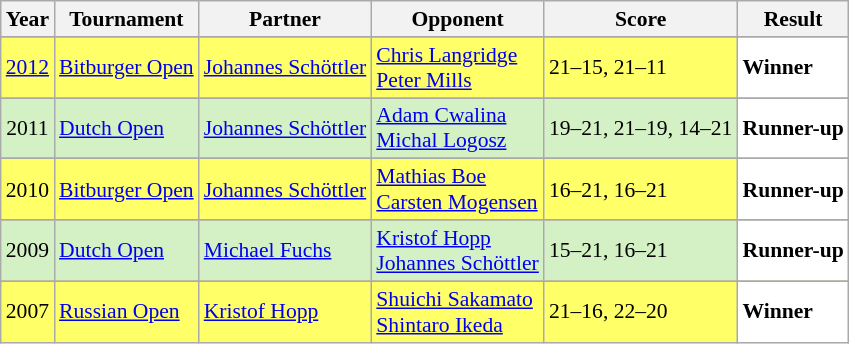<table class="sortable wikitable" style="font-size: 90%;">
<tr>
<th>Year</th>
<th>Tournament</th>
<th>Partner</th>
<th>Opponent</th>
<th>Score</th>
<th>Result</th>
</tr>
<tr>
</tr>
<tr style="background:#FFFF67">
<td align="center"><a href='#'>2012</a></td>
<td align="left"><a href='#'>Bitburger Open</a></td>
<td align="left"> <a href='#'>Johannes Schöttler</a></td>
<td align="left"> <a href='#'>Chris Langridge</a><br> <a href='#'>Peter Mills</a></td>
<td align="left">21–15, 21–11</td>
<td style="text-align:left; background:white"> <strong>Winner</strong></td>
</tr>
<tr>
</tr>
<tr style="background:#D4F1C5">
<td align="center">2011</td>
<td align="left"><a href='#'>Dutch Open</a></td>
<td align="left"> <a href='#'>Johannes Schöttler</a></td>
<td align="left"> <a href='#'>Adam Cwalina</a><br> <a href='#'>Michal Logosz</a></td>
<td align="left">19–21, 21–19, 14–21</td>
<td style="text-align:left; background:white"> <strong>Runner-up</strong></td>
</tr>
<tr>
</tr>
<tr style="background:#FFFF67">
<td align="center">2010</td>
<td align="left"><a href='#'>Bitburger Open</a></td>
<td align="left"> <a href='#'>Johannes Schöttler</a></td>
<td align="left"> <a href='#'>Mathias Boe</a><br> <a href='#'>Carsten Mogensen</a></td>
<td align="left">16–21, 16–21</td>
<td style="text-align:left; background:white"> <strong>Runner-up</strong></td>
</tr>
<tr>
</tr>
<tr style="background:#D4F1C5">
<td align="center">2009</td>
<td align="left"><a href='#'>Dutch Open</a></td>
<td align="left"> <a href='#'>Michael Fuchs</a></td>
<td align="left"> <a href='#'>Kristof Hopp</a><br> <a href='#'>Johannes Schöttler</a></td>
<td align="left">15–21, 16–21</td>
<td style="text-align:left; background:white"> <strong>Runner-up</strong></td>
</tr>
<tr>
</tr>
<tr style="background:#FFFF67">
<td align="center">2007</td>
<td align="left"><a href='#'>Russian Open</a></td>
<td align="left"> <a href='#'>Kristof Hopp</a></td>
<td align="left"> <a href='#'>Shuichi Sakamato</a><br> <a href='#'>Shintaro Ikeda</a></td>
<td align="left">21–16, 22–20</td>
<td style="text-align:left; background:white"> <strong>Winner</strong></td>
</tr>
</table>
